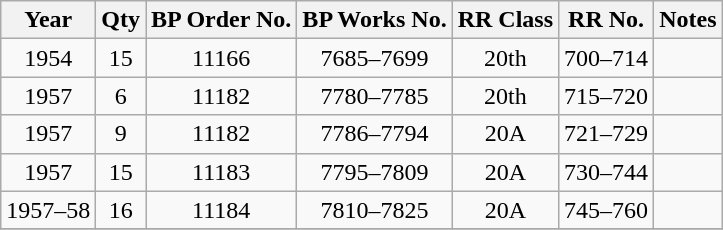<table class=wikitable style=text-align:center>
<tr>
<th>Year</th>
<th>Qty</th>
<th>BP Order No.</th>
<th>BP Works No.</th>
<th>RR Class</th>
<th>RR No.</th>
<th>Notes</th>
</tr>
<tr>
<td>1954</td>
<td>15</td>
<td>11166</td>
<td>7685–7699</td>
<td>20th</td>
<td>700–714</td>
<td></td>
</tr>
<tr>
<td>1957</td>
<td>6</td>
<td>11182</td>
<td>7780–7785</td>
<td>20th</td>
<td>715–720</td>
<td></td>
</tr>
<tr>
<td>1957</td>
<td>9</td>
<td>11182</td>
<td>7786–7794</td>
<td>20A</td>
<td>721–729</td>
<td></td>
</tr>
<tr>
<td>1957</td>
<td>15</td>
<td>11183</td>
<td>7795–7809</td>
<td>20A</td>
<td>730–744</td>
<td></td>
</tr>
<tr>
<td>1957–58</td>
<td>16</td>
<td>11184</td>
<td>7810–7825</td>
<td>20A</td>
<td>745–760</td>
<td></td>
</tr>
<tr>
</tr>
</table>
